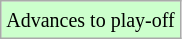<table class="wikitable">
<tr>
<td style="background-color: #ccffcc;"><small>Advances to play-off</small></td>
</tr>
</table>
